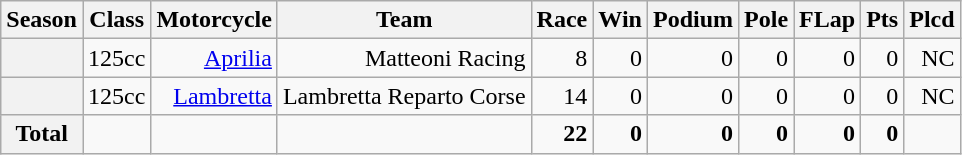<table class="wikitable" style=text-align:right>
<tr>
<th>Season</th>
<th>Class</th>
<th>Motorcycle</th>
<th>Team</th>
<th>Race</th>
<th>Win</th>
<th>Podium</th>
<th>Pole</th>
<th>FLap</th>
<th>Pts</th>
<th>Plcd</th>
</tr>
<tr>
<th></th>
<td>125cc</td>
<td><a href='#'>Aprilia</a></td>
<td>Matteoni Racing</td>
<td>8</td>
<td>0</td>
<td>0</td>
<td>0</td>
<td>0</td>
<td>0</td>
<td>NC</td>
</tr>
<tr>
<th></th>
<td>125cc</td>
<td><a href='#'>Lambretta</a></td>
<td>Lambretta Reparto Corse</td>
<td>14</td>
<td>0</td>
<td>0</td>
<td>0</td>
<td>0</td>
<td>0</td>
<td>NC</td>
</tr>
<tr>
<th>Total</th>
<td></td>
<td></td>
<td></td>
<td><strong>22</strong></td>
<td><strong>0</strong></td>
<td><strong>0</strong></td>
<td><strong>0</strong></td>
<td><strong>0</strong></td>
<td><strong>0</strong></td>
<td></td>
</tr>
</table>
